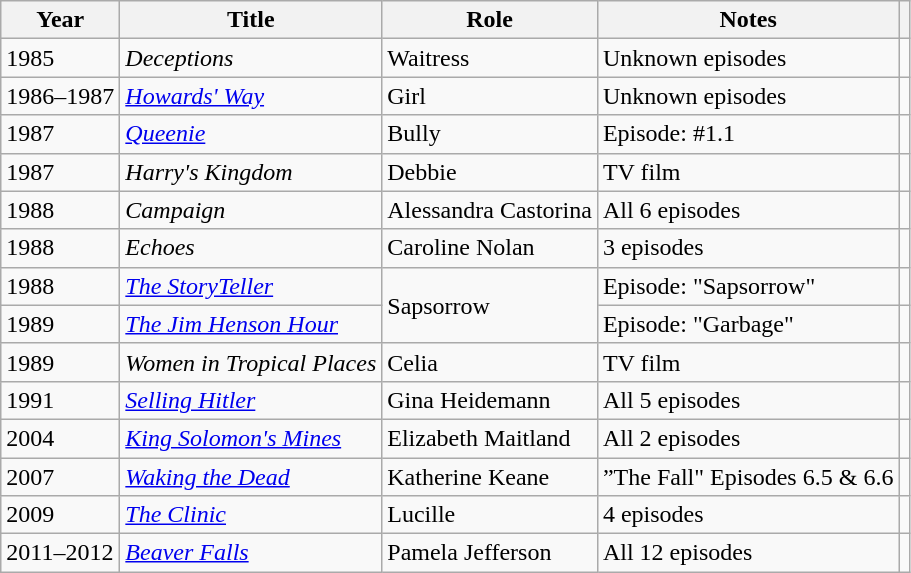<table class="wikitable sortable">
<tr>
<th>Year</th>
<th>Title</th>
<th>Role</th>
<th class="unsortable">Notes</th>
<th class="unsortable"></th>
</tr>
<tr>
<td>1985</td>
<td><em>Deceptions</em></td>
<td>Waitress</td>
<td>Unknown episodes</td>
<td></td>
</tr>
<tr>
<td>1986–1987</td>
<td><em><a href='#'>Howards' Way</a></em></td>
<td>Girl</td>
<td>Unknown episodes</td>
<td></td>
</tr>
<tr>
<td>1987</td>
<td><em><a href='#'>Queenie</a></em></td>
<td>Bully</td>
<td>Episode: #1.1</td>
<td></td>
</tr>
<tr>
<td>1987</td>
<td><em>Harry's Kingdom</em></td>
<td>Debbie</td>
<td>TV film</td>
<td></td>
</tr>
<tr>
<td>1988</td>
<td><em>Campaign</em></td>
<td>Alessandra Castorina</td>
<td>All 6 episodes</td>
<td></td>
</tr>
<tr>
<td>1988</td>
<td><em>Echoes</em></td>
<td>Caroline Nolan</td>
<td>3 episodes</td>
<td></td>
</tr>
<tr>
<td>1988</td>
<td><em><a href='#'>The StoryTeller</a></em></td>
<td rowspan=2>Sapsorrow</td>
<td>Episode: "Sapsorrow"</td>
<td></td>
</tr>
<tr>
<td>1989</td>
<td><em><a href='#'>The Jim Henson Hour</a></em></td>
<td>Episode: "Garbage"</td>
<td></td>
</tr>
<tr>
<td>1989</td>
<td><em>Women in Tropical Places</em></td>
<td>Celia</td>
<td>TV film</td>
<td></td>
</tr>
<tr>
<td>1991</td>
<td><em><a href='#'>Selling Hitler</a></em></td>
<td>Gina Heidemann</td>
<td>All 5 episodes</td>
<td></td>
</tr>
<tr>
<td>2004</td>
<td><em><a href='#'>King Solomon's Mines</a></em></td>
<td>Elizabeth Maitland</td>
<td>All 2 episodes</td>
<td></td>
</tr>
<tr>
<td>2007</td>
<td><em><a href='#'>Waking the Dead</a></em></td>
<td>Katherine Keane</td>
<td>”The Fall" Episodes 6.5 & 6.6</td>
<td></td>
</tr>
<tr>
<td>2009</td>
<td><em><a href='#'>The Clinic</a></em></td>
<td>Lucille</td>
<td>4 episodes</td>
<td></td>
</tr>
<tr>
<td>2011–2012</td>
<td><em><a href='#'>Beaver Falls</a></em></td>
<td>Pamela Jefferson</td>
<td>All 12 episodes</td>
<td></td>
</tr>
</table>
